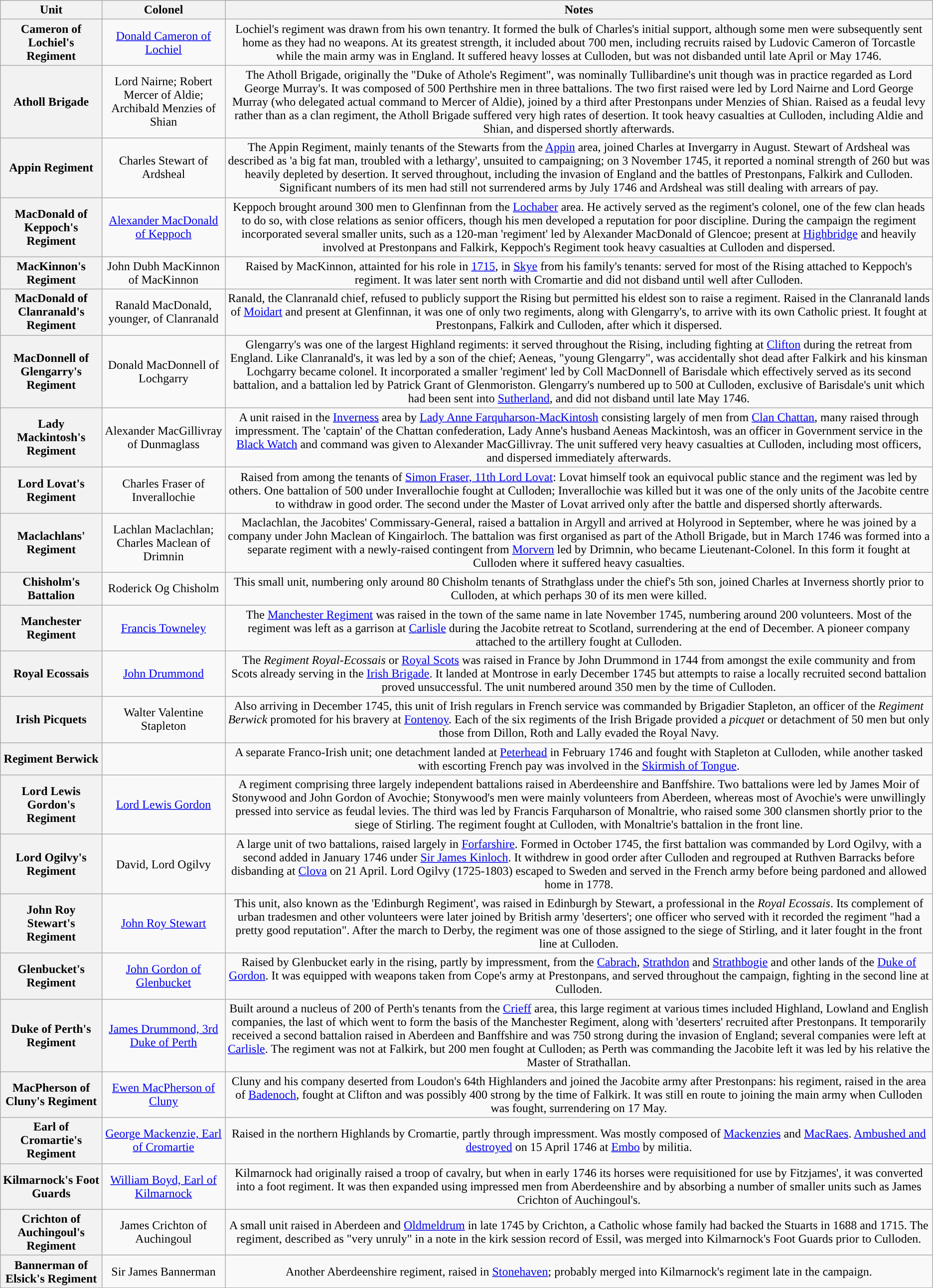<table class="wikitable">
<tr>
<th>Unit</th>
<th>Colonel</th>
<th>Notes</th>
</tr>
<tr>
<th colspan="1" bgcolor="#f9f9f9;"><strong>Cameron of Lochiel's Regiment</strong></th>
<td align="center"><a href='#'>Donald Cameron of Lochiel</a></td>
<td align="center">Lochiel's regiment was drawn from his own tenantry. It formed the bulk of Charles's initial support, although some men were subsequently sent home as they had no weapons. At its greatest strength, it included about 700 men, including recruits raised by Ludovic Cameron of Torcastle while the main army was in England. It suffered heavy losses at Culloden, but was not disbanded until late April or May 1746.</td>
</tr>
<tr>
<th colspan="1" bgcolor="#f9f9f9;"><strong>Atholl Brigade</strong></th>
<td align="center">Lord Nairne; Robert Mercer of Aldie; Archibald Menzies of Shian</td>
<td align="center">The Atholl Brigade, originally the "Duke of Athole's Regiment", was nominally Tullibardine's unit though was in practice regarded as Lord George Murray's. It was composed of 500 Perthshire men in three battalions. The two first raised were led by Lord Nairne and Lord George Murray (who delegated actual command to Mercer of Aldie), joined by a third after Prestonpans under Menzies of Shian. Raised as a feudal levy rather than as a clan regiment, the Atholl Brigade suffered very high rates of desertion. It took heavy casualties at Culloden, including Aldie and Shian, and dispersed shortly afterwards.</td>
</tr>
<tr>
<th colspan="1" bgcolor="#f9f9f9;"><strong>Appin Regiment</strong></th>
<td align="center">Charles Stewart of Ardsheal</td>
<td align="center">The Appin Regiment, mainly tenants of the Stewarts from the <a href='#'>Appin</a> area, joined Charles at Invergarry in August. Stewart of Ardsheal was described as 'a big fat man, troubled with a lethargy', unsuited to campaigning; on 3 November 1745, it reported a nominal strength of 260 but was heavily depleted by desertion. It served throughout, including the invasion of England and the battles of Prestonpans, Falkirk and Culloden. Significant numbers of its men had still not surrendered arms by July 1746 and Ardsheal was still dealing with arrears of pay.</td>
</tr>
<tr>
<th colspan="1" bgcolor="#f9f9f9;"><strong>MacDonald of Keppoch's Regiment</strong></th>
<td align="center"><a href='#'>Alexander MacDonald of Keppoch</a></td>
<td align="center">Keppoch brought around 300 men to Glenfinnan from the <a href='#'>Lochaber</a> area. He actively served as the regiment's colonel, one of the few clan heads to do so, with close relations as senior officers, though his men developed a reputation for poor discipline. During the campaign the regiment incorporated several smaller units, such as a 120-man 'regiment' led by Alexander MacDonald of Glencoe; present at <a href='#'>Highbridge</a> and heavily involved at Prestonpans and Falkirk, Keppoch's Regiment took heavy casualties at Culloden and dispersed.</td>
</tr>
<tr>
<th colspan="1" bgcolor="#f9f9f9;"><strong>MacKinnon's Regiment</strong></th>
<td align="center">John Dubh MacKinnon of MacKinnon</td>
<td align="center">Raised by MacKinnon, attainted for his role in <a href='#'>1715</a>, in <a href='#'>Skye</a> from his family's tenants: served for most of the Rising attached to Keppoch's regiment. It was later sent north with Cromartie and did not disband until well after Culloden.</td>
</tr>
<tr>
<th colspan="1" bgcolor="#f9f9f9;"><strong>MacDonald of Clanranald's Regiment</strong></th>
<td align="center">Ranald MacDonald, younger, of Clanranald</td>
<td align="center">Ranald, the Clanranald chief, refused to publicly support the Rising but permitted his eldest son to raise a regiment. Raised in the Clanranald lands of <a href='#'>Moidart</a> and present at Glenfinnan, it was one of only two regiments, along with Glengarry's, to arrive with its own Catholic priest. It fought at Prestonpans, Falkirk and Culloden, after which it dispersed.</td>
</tr>
<tr>
<th colspan="1" bgcolor="#f9f9f9;"><strong>MacDonnell of Glengarry's Regiment</strong></th>
<td align="center">Donald MacDonnell of Lochgarry</td>
<td align="center">Glengarry's was one of the largest Highland regiments: it served throughout the Rising, including fighting at <a href='#'>Clifton</a> during the retreat from England. Like Clanranald's, it was led by a son of the chief; Aeneas, "young Glengarry", was accidentally shot dead after Falkirk and his kinsman Lochgarry became colonel. It incorporated a smaller 'regiment' led by Coll MacDonnell of Barisdale which effectively served as its second battalion, and a battalion led by Patrick Grant of Glenmoriston. Glengarry's numbered up to 500 at Culloden, exclusive of Barisdale's unit which had been sent into <a href='#'>Sutherland</a>, and did not disband until late May 1746.</td>
</tr>
<tr>
<th colspan="1" bgcolor="#f9f9f9;"><strong>Lady Mackintosh's Regiment</strong></th>
<td align="center">Alexander MacGillivray of Dunmaglass</td>
<td align="center">A unit raised in the <a href='#'>Inverness</a> area by <a href='#'>Lady Anne Farquharson-MacKintosh</a> consisting largely of men from <a href='#'>Clan Chattan</a>, many raised through impressment. The 'captain' of the Chattan confederation, Lady Anne's husband Aeneas Mackintosh, was an officer in Government service in the <a href='#'>Black Watch</a> and command was given to Alexander MacGillivray. The unit suffered very heavy casualties at Culloden, including most officers, and dispersed immediately afterwards.</td>
</tr>
<tr>
<th colspan="1" bgcolor="#f9f9f9;"><strong>Lord Lovat's Regiment</strong></th>
<td align="center">Charles Fraser of Inverallochie</td>
<td align="center">Raised from among the tenants of <a href='#'>Simon Fraser, 11th Lord Lovat</a>: Lovat himself took an equivocal public stance and the regiment was led by others. One battalion of 500 under Inverallochie fought at Culloden; Inverallochie was killed but it was one of the only units of the Jacobite centre to withdraw in good order. The second under the Master of Lovat arrived only after the battle and dispersed shortly afterwards.</td>
</tr>
<tr>
<th colspan="1" bgcolor="#f9f9f9;"><strong>Maclachlans' Regiment</strong></th>
<td align="center">Lachlan Maclachlan; Charles Maclean of Drimnin</td>
<td align="center">Maclachlan, the Jacobites' Commissary-General, raised a battalion in Argyll and arrived at Holyrood in September, where he was joined by a company under John Maclean of Kingairloch. The battalion was first organised as part of the Atholl Brigade, but in March 1746 was formed into a separate regiment with a newly-raised contingent from <a href='#'>Morvern</a> led by Drimnin, who became Lieutenant-Colonel. In this form it fought at Culloden where it suffered heavy casualties.</td>
</tr>
<tr>
<th colspan="1" bgcolor="#f9f9f9;"><strong>Chisholm's Battalion</strong></th>
<td align="center">Roderick Og Chisholm</td>
<td align="center">This small unit, numbering only around 80 Chisholm tenants of Strathglass under the chief's 5th son, joined Charles at Inverness shortly prior to Culloden, at which perhaps 30 of its men were killed.</td>
</tr>
<tr>
<th colspan="1" bgcolor="#f9f9f9;"><strong>Manchester Regiment</strong></th>
<td align="center"><a href='#'>Francis Towneley</a></td>
<td align="center">The <a href='#'>Manchester Regiment</a> was raised in the town of the same name in late November 1745, numbering around 200 volunteers. Most of the regiment was left as a garrison at <a href='#'>Carlisle</a> during the Jacobite retreat to Scotland, surrendering at the end of December. A pioneer company attached to the artillery fought at Culloden.</td>
</tr>
<tr>
<th colspan="1" bgcolor="#f9f9f9;"><strong>Royal Ecossais</strong></th>
<td align="center"><a href='#'>John Drummond</a></td>
<td align="center">The <em>Regiment Royal-Ecossais</em> or <a href='#'>Royal Scots</a> was raised in France by John Drummond in 1744 from amongst the exile community and from Scots already serving in the <a href='#'>Irish Brigade</a>. It landed at Montrose in early December 1745 but attempts to raise a locally recruited second battalion proved unsuccessful. The unit numbered around 350 men by the time of Culloden.</td>
</tr>
<tr>
<th colspan="1" bgcolor="#f9f9f9;"><strong>Irish Picquets</strong></th>
<td align="center">Walter Valentine Stapleton</td>
<td align="center">Also arriving in December 1745, this unit of Irish regulars in French service was commanded by Brigadier Stapleton, an officer of the <em>Regiment Berwick</em> promoted for his bravery at <a href='#'>Fontenoy</a>. Each of the six regiments of the Irish Brigade provided a <em>picquet</em> or detachment of 50 men but only those from Dillon, Roth and Lally evaded the Royal Navy.</td>
</tr>
<tr>
<th colspan="1" bgcolor="#f9f9f9;"><strong>Regiment Berwick</strong></th>
<td align="center"></td>
<td align="center">A separate Franco-Irish unit; one detachment landed at <a href='#'>Peterhead</a> in February 1746 and fought with Stapleton at Culloden, while another tasked with escorting French pay was involved in the <a href='#'>Skirmish of Tongue</a>.</td>
</tr>
<tr>
<th colspan="1" bgcolor="#f9f9f9;"><strong>Lord Lewis Gordon's Regiment</strong></th>
<td align="center"><a href='#'>Lord Lewis Gordon</a></td>
<td align="center">A regiment comprising three largely independent battalions raised in Aberdeenshire and Banffshire. Two battalions were led by James Moir of Stonywood and John Gordon of Avochie; Stonywood's men were mainly volunteers from Aberdeen, whereas most of Avochie's were unwillingly pressed into service as feudal levies. The third was led by Francis Farquharson of Monaltrie, who raised some 300 clansmen shortly prior to the siege of Stirling. The regiment fought at Culloden, with Monaltrie's battalion in the front line.</td>
</tr>
<tr>
<th colspan="1" bgcolor="#f9f9f9;"><strong>Lord Ogilvy's Regiment</strong></th>
<td align="center">David, Lord Ogilvy</td>
<td align="center">A large unit of two battalions, raised largely in <a href='#'>Forfarshire</a>. Formed in October 1745, the first battalion was commanded by Lord Ogilvy, with a second added in January 1746 under <a href='#'>Sir James Kinloch</a>. It withdrew in good order after Culloden and regrouped at Ruthven Barracks before disbanding at <a href='#'>Clova</a> on 21 April. Lord Ogilvy (1725-1803) escaped to Sweden and served in the French army before being pardoned and allowed home in 1778.</td>
</tr>
<tr>
<th colspan="1" bgcolor="#f9f9f9;"><strong>John Roy Stewart's Regiment</strong></th>
<td align="center"><a href='#'>John Roy Stewart</a></td>
<td align="center">This unit, also known as the 'Edinburgh Regiment', was raised in Edinburgh by Stewart, a professional in the <em>Royal Ecossais</em>. Its complement of urban tradesmen and other volunteers were later joined by British army 'deserters'; one officer who served with it recorded the regiment "had a pretty good reputation". After the march to Derby, the regiment was one of those assigned to the siege of Stirling, and it later fought in the front line at Culloden.</td>
</tr>
<tr>
<th colspan="1" bgcolor="#f9f9f9;"><strong>Glenbucket's Regiment</strong></th>
<td align="center"><a href='#'>John Gordon of Glenbucket</a></td>
<td align="center">Raised by Glenbucket early in the rising, partly by impressment, from the <a href='#'>Cabrach</a>, <a href='#'>Strathdon</a> and <a href='#'>Strathbogie</a> and other lands of the <a href='#'>Duke of Gordon</a>. It was equipped with weapons taken from Cope's army at Prestonpans, and served throughout the campaign, fighting in the second line at Culloden.</td>
</tr>
<tr>
<th colspan="1" bgcolor="#f9f9f9;"><strong>Duke of Perth's Regiment</strong></th>
<td align="center"><a href='#'>James Drummond, 3rd Duke of Perth</a></td>
<td align="center">Built around a nucleus of 200 of Perth's tenants from the <a href='#'>Crieff</a> area, this large regiment at various times included Highland, Lowland and English companies, the last of which went to form the basis of the Manchester Regiment, along with 'deserters' recruited after Prestonpans. It temporarily received a second battalion raised in Aberdeen and Banffshire and was 750 strong during the invasion of England; several companies were left at <a href='#'>Carlisle</a>. The regiment was not at Falkirk, but 200 men fought at Culloden; as Perth was commanding the Jacobite left it was led by his relative the Master of Strathallan.</td>
</tr>
<tr>
<th colspan="1" bgcolor="#f9f9f9;"><strong>MacPherson of Cluny's Regiment</strong></th>
<td align="center"><a href='#'>Ewen MacPherson of Cluny</a></td>
<td align="center">Cluny and his company deserted from Loudon's 64th Highlanders and joined the Jacobite army after Prestonpans: his regiment, raised in the area of <a href='#'>Badenoch</a>, fought at Clifton and was possibly 400 strong by the time of Falkirk. It was still en route to joining the main army when Culloden was fought, surrendering on 17 May.</td>
</tr>
<tr>
<th colspan="1" bgcolor="#f9f9f9;"><strong>Earl of Cromartie's Regiment</strong></th>
<td align="center"><a href='#'>George Mackenzie, Earl of Cromartie</a></td>
<td align="center">Raised in the northern Highlands by Cromartie, partly through impressment. Was mostly composed of <a href='#'>Mackenzies</a> and <a href='#'>MacRaes</a>. <a href='#'>Ambushed and destroyed</a> on 15 April 1746 at <a href='#'>Embo</a> by militia.</td>
</tr>
<tr>
<th colspan="1" bgcolor="#f9f9f9;"><strong>Kilmarnock's Foot Guards</strong></th>
<td align="center"><a href='#'>William Boyd, Earl of Kilmarnock</a></td>
<td align="center">Kilmarnock had originally raised a troop of cavalry, but when in early 1746 its horses were requisitioned for use by Fitzjames', it was converted into a foot regiment. It was then expanded using impressed men from Aberdeenshire and by absorbing a number of smaller units such as James Crichton of Auchingoul's.</td>
</tr>
<tr>
<th colspan="1" bgcolor="#f9f9f9;"><strong>Crichton of Auchingoul's Regiment</strong></th>
<td align="center">James Crichton of Auchingoul</td>
<td align="center">A small unit raised in Aberdeen and <a href='#'>Oldmeldrum</a> in late 1745 by Crichton, a Catholic whose family had backed the Stuarts in 1688 and 1715. The regiment, described as "very unruly" in a note in the kirk session record of Essil, was merged into Kilmarnock's Foot Guards prior to Culloden.</td>
</tr>
<tr>
<th colspan="1" bgcolor="#f9f9f9;"><strong>Bannerman of Elsick's Regiment</strong></th>
<td align="center">Sir James Bannerman</td>
<td align="center">Another Aberdeenshire regiment, raised in <a href='#'>Stonehaven</a>; probably merged into Kilmarnock's regiment late in the campaign.</td>
</tr>
<tr>
</tr>
</table>
